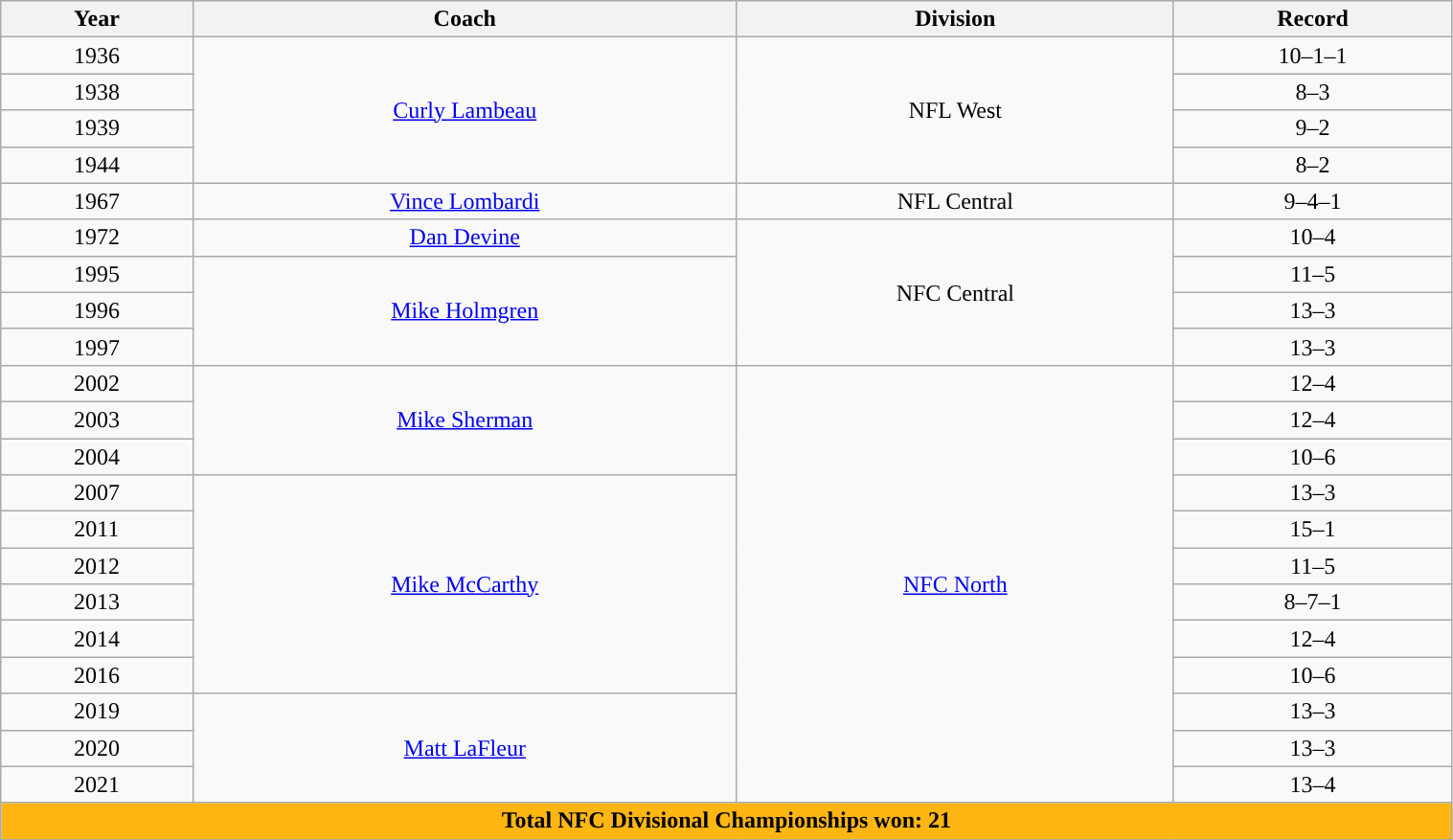<table class="wikitable" style="width:80%;text-align:center">
<tr>
<th>Year</th>
<th>Coach</th>
<th>Division</th>
<th>Record</th>
</tr>
<tr>
<td>1936</td>
<td rowspan="4"><a href='#'>Curly Lambeau</a></td>
<td rowspan="4">NFL West</td>
<td>10–1–1</td>
</tr>
<tr>
<td>1938</td>
<td>8–3</td>
</tr>
<tr>
<td>1939</td>
<td>9–2</td>
</tr>
<tr>
<td>1944</td>
<td>8–2</td>
</tr>
<tr>
<td>1967</td>
<td><a href='#'>Vince Lombardi</a></td>
<td>NFL Central</td>
<td>9–4–1</td>
</tr>
<tr>
<td>1972</td>
<td><a href='#'>Dan Devine</a></td>
<td rowspan="4">NFC Central</td>
<td>10–4</td>
</tr>
<tr>
<td>1995</td>
<td rowspan="3"><a href='#'>Mike Holmgren</a></td>
<td>11–5</td>
</tr>
<tr>
<td>1996</td>
<td>13–3</td>
</tr>
<tr>
<td>1997</td>
<td>13–3</td>
</tr>
<tr>
<td>2002</td>
<td rowspan="3"><a href='#'>Mike Sherman</a></td>
<td rowspan="12"><a href='#'>NFC North</a></td>
<td>12–4</td>
</tr>
<tr>
<td>2003</td>
<td>12–4</td>
</tr>
<tr>
<td>2004</td>
<td>10–6</td>
</tr>
<tr>
<td>2007</td>
<td rowspan="6"><a href='#'>Mike McCarthy</a></td>
<td>13–3</td>
</tr>
<tr>
<td>2011</td>
<td>15–1</td>
</tr>
<tr>
<td>2012</td>
<td>11–5</td>
</tr>
<tr>
<td>2013</td>
<td>8–7–1</td>
</tr>
<tr>
<td>2014</td>
<td>12–4</td>
</tr>
<tr>
<td>2016</td>
<td>10–6</td>
</tr>
<tr>
<td>2019</td>
<td rowspan="3"><a href='#'>Matt LaFleur</a></td>
<td>13–3</td>
</tr>
<tr>
<td>2020</td>
<td>13–3</td>
</tr>
<tr>
<td>2021</td>
<td>13–4</td>
</tr>
<tr style="background:#FFB612;">
<td colspan="4"><span><strong>Total NFC Divisional Championships won: 21</strong></span></td>
</tr>
</table>
